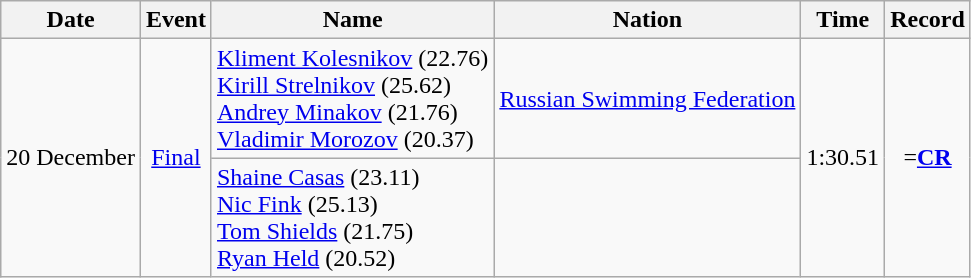<table class="wikitable" style=text-align:center>
<tr>
<th>Date</th>
<th>Event</th>
<th>Name</th>
<th>Nation</th>
<th>Time</th>
<th>Record</th>
</tr>
<tr>
<td rowspan=2>20 December</td>
<td rowspan=2><a href='#'>Final</a></td>
<td align=left><a href='#'>Kliment Kolesnikov</a> (22.76)<br><a href='#'>Kirill Strelnikov</a> (25.62)<br><a href='#'>Andrey Minakov</a> (21.76)<br><a href='#'>Vladimir Morozov</a> (20.37)</td>
<td align=left><a href='#'>Russian Swimming Federation</a></td>
<td rowspan=2>1:30.51</td>
<td rowspan=2>=<strong><a href='#'>CR</a></strong></td>
</tr>
<tr>
<td align=left><a href='#'>Shaine Casas</a> (23.11)<br><a href='#'>Nic Fink</a> (25.13)<br><a href='#'>Tom Shields</a> (21.75)<br><a href='#'>Ryan Held</a> (20.52)</td>
<td align=left></td>
</tr>
</table>
